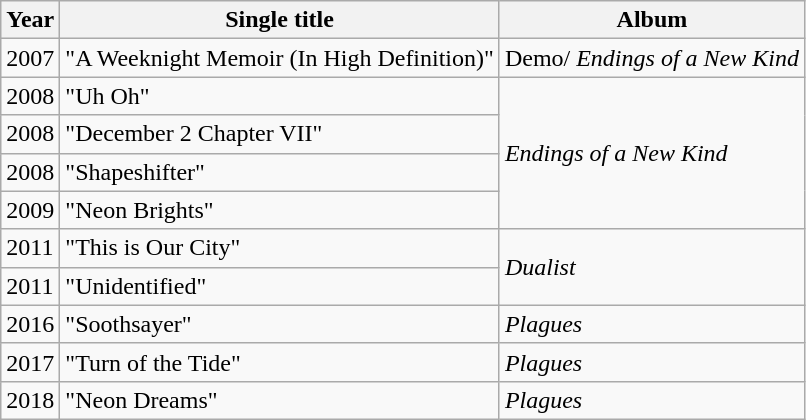<table class="wikitable">
<tr>
<th>Year</th>
<th>Single title</th>
<th>Album</th>
</tr>
<tr>
<td>2007</td>
<td>"A Weeknight Memoir (In High Definition)"</td>
<td>Demo/ <em>Endings of a New Kind</em></td>
</tr>
<tr>
<td>2008</td>
<td>"Uh Oh"</td>
<td rowspan=4><em>Endings of a New Kind</em></td>
</tr>
<tr>
<td>2008</td>
<td>"December 2 Chapter VII"</td>
</tr>
<tr>
<td>2008</td>
<td>"Shapeshifter"</td>
</tr>
<tr>
<td>2009</td>
<td>"Neon Brights"</td>
</tr>
<tr>
<td>2011</td>
<td>"This is Our City"</td>
<td rowspan=2><em>Dualist</em></td>
</tr>
<tr>
<td>2011</td>
<td>"Unidentified"</td>
</tr>
<tr>
<td>2016</td>
<td>"Soothsayer"</td>
<td><em>Plagues</em></td>
</tr>
<tr>
<td>2017</td>
<td>"Turn of the Tide"</td>
<td><em>Plagues</em></td>
</tr>
<tr>
<td>2018</td>
<td>"Neon Dreams"</td>
<td><em>Plagues</em></td>
</tr>
</table>
